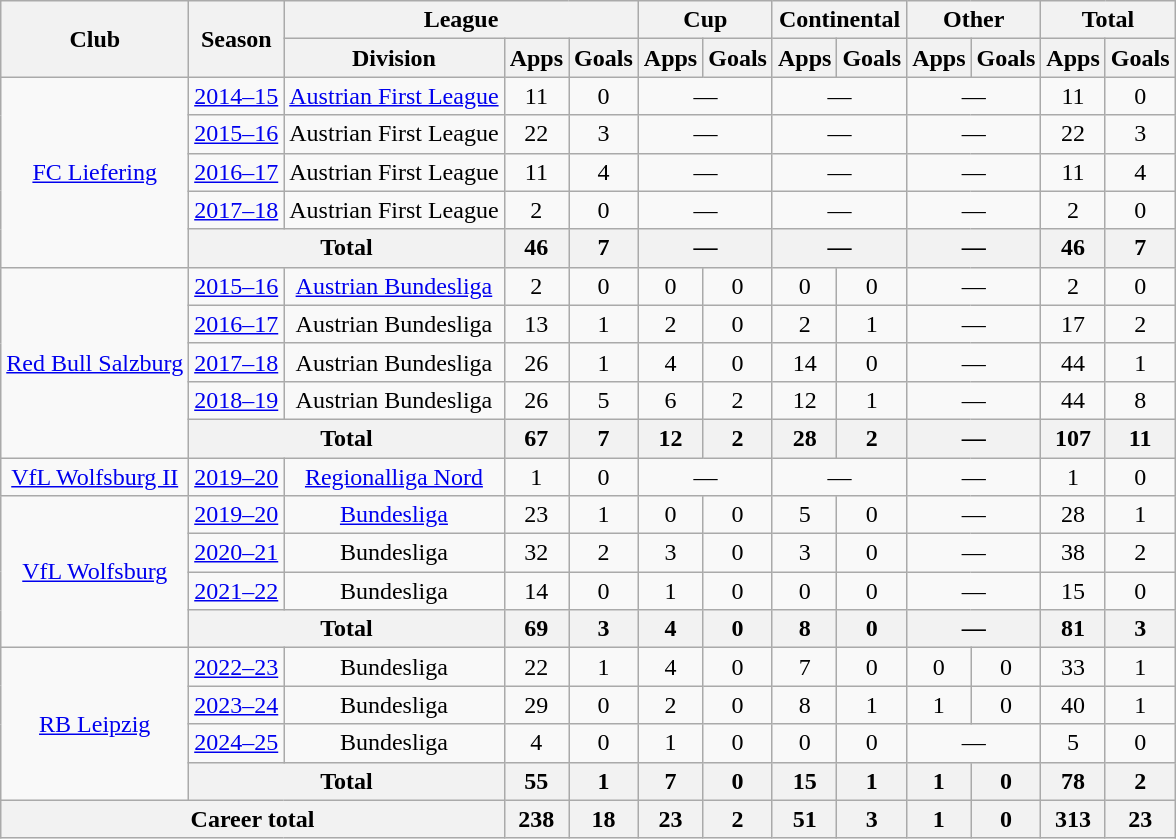<table class="wikitable" style="text-align:center">
<tr>
<th rowspan="2">Club</th>
<th rowspan="2">Season</th>
<th colspan="3">League</th>
<th colspan="2">Cup</th>
<th colspan="2">Continental</th>
<th colspan="2">Other</th>
<th colspan="2">Total</th>
</tr>
<tr>
<th>Division</th>
<th>Apps</th>
<th>Goals</th>
<th>Apps</th>
<th>Goals</th>
<th>Apps</th>
<th>Goals</th>
<th>Apps</th>
<th>Goals</th>
<th>Apps</th>
<th>Goals</th>
</tr>
<tr>
<td rowspan="5"><a href='#'>FC Liefering</a></td>
<td><a href='#'>2014–15</a></td>
<td><a href='#'>Austrian First League</a></td>
<td>11</td>
<td>0</td>
<td colspan="2">—</td>
<td colspan="2">—</td>
<td colspan="2">—</td>
<td>11</td>
<td>0</td>
</tr>
<tr>
<td><a href='#'>2015–16</a></td>
<td>Austrian First League</td>
<td>22</td>
<td>3</td>
<td colspan="2">—</td>
<td colspan="2">—</td>
<td colspan="2">—</td>
<td>22</td>
<td>3</td>
</tr>
<tr>
<td><a href='#'>2016–17</a></td>
<td>Austrian First League</td>
<td>11</td>
<td>4</td>
<td colspan="2">—</td>
<td colspan="2">—</td>
<td colspan="2">—</td>
<td>11</td>
<td>4</td>
</tr>
<tr>
<td><a href='#'>2017–18</a></td>
<td>Austrian First League</td>
<td>2</td>
<td>0</td>
<td colspan="2">—</td>
<td colspan="2">—</td>
<td colspan="2">—</td>
<td>2</td>
<td>0</td>
</tr>
<tr>
<th colspan="2">Total</th>
<th>46</th>
<th>7</th>
<th colspan="2">—</th>
<th colspan="2">—</th>
<th colspan="2">—</th>
<th>46</th>
<th>7</th>
</tr>
<tr>
<td rowspan="5"><a href='#'>Red Bull Salzburg</a></td>
<td><a href='#'>2015–16</a></td>
<td><a href='#'>Austrian Bundesliga</a></td>
<td>2</td>
<td>0</td>
<td>0</td>
<td>0</td>
<td>0</td>
<td>0</td>
<td colspan="2">—</td>
<td>2</td>
<td>0</td>
</tr>
<tr>
<td><a href='#'>2016–17</a></td>
<td>Austrian Bundesliga</td>
<td>13</td>
<td>1</td>
<td>2</td>
<td>0</td>
<td>2</td>
<td>1</td>
<td colspan="2">—</td>
<td>17</td>
<td>2</td>
</tr>
<tr>
<td><a href='#'>2017–18</a></td>
<td>Austrian Bundesliga</td>
<td>26</td>
<td>1</td>
<td>4</td>
<td>0</td>
<td>14</td>
<td>0</td>
<td colspan="2">—</td>
<td>44</td>
<td>1</td>
</tr>
<tr>
<td><a href='#'>2018–19</a></td>
<td>Austrian Bundesliga</td>
<td>26</td>
<td>5</td>
<td>6</td>
<td>2</td>
<td>12</td>
<td>1</td>
<td colspan="2">—</td>
<td>44</td>
<td>8</td>
</tr>
<tr>
<th colspan="2">Total</th>
<th>67</th>
<th>7</th>
<th>12</th>
<th>2</th>
<th>28</th>
<th>2</th>
<th colspan="2">—</th>
<th>107</th>
<th>11</th>
</tr>
<tr>
<td><a href='#'>VfL Wolfsburg II</a></td>
<td><a href='#'>2019–20</a></td>
<td><a href='#'>Regionalliga Nord</a></td>
<td>1</td>
<td>0</td>
<td colspan="2">—</td>
<td colspan="2">—</td>
<td colspan="2">—</td>
<td>1</td>
<td>0</td>
</tr>
<tr>
<td rowspan="4"><a href='#'>VfL Wolfsburg</a></td>
<td><a href='#'>2019–20</a></td>
<td><a href='#'>Bundesliga</a></td>
<td>23</td>
<td>1</td>
<td>0</td>
<td>0</td>
<td>5</td>
<td>0</td>
<td colspan="2">—</td>
<td>28</td>
<td>1</td>
</tr>
<tr>
<td><a href='#'>2020–21</a></td>
<td>Bundesliga</td>
<td>32</td>
<td>2</td>
<td>3</td>
<td>0</td>
<td>3</td>
<td>0</td>
<td colspan="2">—</td>
<td>38</td>
<td>2</td>
</tr>
<tr>
<td><a href='#'>2021–22</a></td>
<td>Bundesliga</td>
<td>14</td>
<td>0</td>
<td>1</td>
<td>0</td>
<td>0</td>
<td>0</td>
<td colspan="2">—</td>
<td>15</td>
<td>0</td>
</tr>
<tr>
<th colspan="2">Total</th>
<th>69</th>
<th>3</th>
<th>4</th>
<th>0</th>
<th>8</th>
<th>0</th>
<th colspan="2">—</th>
<th>81</th>
<th>3</th>
</tr>
<tr>
<td rowspan="4"><a href='#'>RB Leipzig</a></td>
<td><a href='#'>2022–23</a></td>
<td>Bundesliga</td>
<td>22</td>
<td>1</td>
<td>4</td>
<td>0</td>
<td>7</td>
<td>0</td>
<td>0</td>
<td>0</td>
<td>33</td>
<td>1</td>
</tr>
<tr>
<td><a href='#'>2023–24</a></td>
<td>Bundesliga</td>
<td>29</td>
<td>0</td>
<td>2</td>
<td>0</td>
<td>8</td>
<td>1</td>
<td>1</td>
<td>0</td>
<td>40</td>
<td>1</td>
</tr>
<tr>
<td><a href='#'>2024–25</a></td>
<td>Bundesliga</td>
<td>4</td>
<td>0</td>
<td>1</td>
<td>0</td>
<td>0</td>
<td>0</td>
<td colspan="2">—</td>
<td>5</td>
<td>0</td>
</tr>
<tr>
<th colspan="2">Total</th>
<th>55</th>
<th>1</th>
<th>7</th>
<th>0</th>
<th>15</th>
<th>1</th>
<th>1</th>
<th>0</th>
<th>78</th>
<th>2</th>
</tr>
<tr>
<th colspan="3">Career total</th>
<th>238</th>
<th>18</th>
<th>23</th>
<th>2</th>
<th>51</th>
<th>3</th>
<th>1</th>
<th>0</th>
<th>313</th>
<th>23</th>
</tr>
</table>
